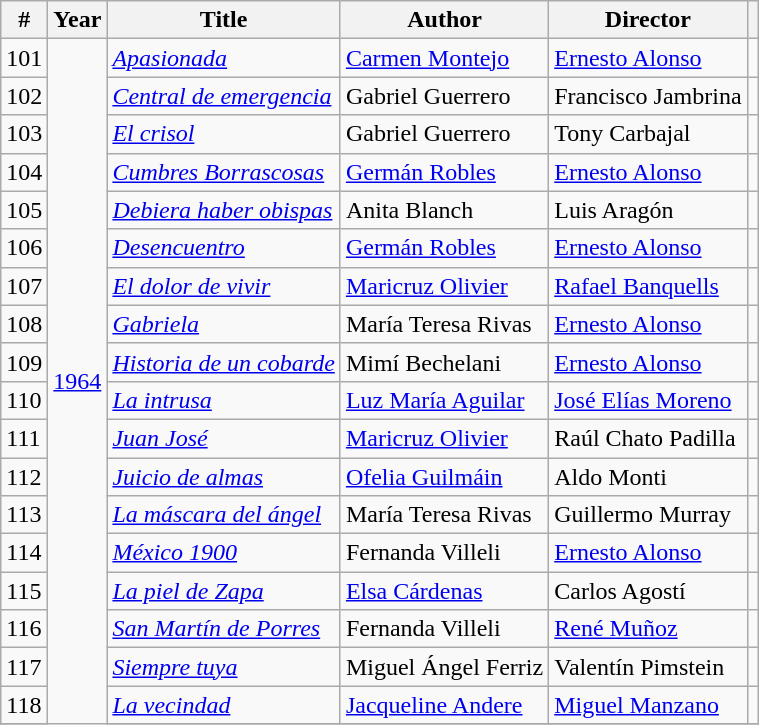<table class="wikitable sortable">
<tr>
<th>#</th>
<th>Year</th>
<th>Title</th>
<th>Author</th>
<th>Director</th>
<th></th>
</tr>
<tr>
<td>101</td>
<td rowspan="19"><a href='#'>1964</a></td>
<td><em><a href='#'>Apasionada</a></em></td>
<td><a href='#'>Carmen Montejo</a></td>
<td><a href='#'>Ernesto Alonso</a></td>
<td></td>
</tr>
<tr>
<td>102</td>
<td><em><a href='#'>Central de emergencia</a></em></td>
<td>Gabriel Guerrero</td>
<td>Francisco Jambrina</td>
<td></td>
</tr>
<tr>
<td>103</td>
<td><em><a href='#'>El crisol</a></em></td>
<td>Gabriel Guerrero</td>
<td>Tony Carbajal</td>
<td></td>
</tr>
<tr>
<td>104</td>
<td><em><a href='#'>Cumbres Borrascosas</a></em></td>
<td><a href='#'>Germán Robles</a></td>
<td><a href='#'>Ernesto Alonso</a></td>
<td></td>
</tr>
<tr>
<td>105</td>
<td><em><a href='#'>Debiera haber obispas</a></em></td>
<td>Anita Blanch</td>
<td>Luis Aragón</td>
<td></td>
</tr>
<tr>
<td>106</td>
<td><em><a href='#'>Desencuentro</a> </em></td>
<td><a href='#'>Germán Robles</a></td>
<td><a href='#'>Ernesto Alonso</a></td>
<td></td>
</tr>
<tr>
<td>107</td>
<td><em><a href='#'>El dolor de vivir</a></em></td>
<td><a href='#'>Maricruz Olivier</a></td>
<td><a href='#'>Rafael Banquells</a></td>
<td></td>
</tr>
<tr>
<td>108</td>
<td><em><a href='#'>Gabriela</a></em></td>
<td>María Teresa Rivas</td>
<td><a href='#'>Ernesto Alonso</a></td>
<td></td>
</tr>
<tr>
<td>109</td>
<td><em><a href='#'>Historia de un cobarde</a></em></td>
<td>Mimí Bechelani</td>
<td><a href='#'>Ernesto Alonso</a></td>
<td></td>
</tr>
<tr>
<td>110</td>
<td><em><a href='#'>La intrusa</a></em></td>
<td><a href='#'>Luz María Aguilar</a></td>
<td><a href='#'>José Elías Moreno</a></td>
<td></td>
</tr>
<tr>
<td>111</td>
<td><em><a href='#'>Juan José</a></em></td>
<td><a href='#'>Maricruz Olivier</a></td>
<td>Raúl Chato Padilla</td>
<td></td>
</tr>
<tr>
<td>112</td>
<td><em><a href='#'>Juicio de almas</a></em></td>
<td><a href='#'>Ofelia Guilmáin</a></td>
<td>Aldo Monti</td>
<td></td>
</tr>
<tr>
<td>113</td>
<td><em><a href='#'>La máscara del ángel</a></em></td>
<td>María Teresa Rivas</td>
<td>Guillermo Murray</td>
<td></td>
</tr>
<tr>
<td>114</td>
<td><em><a href='#'>México 1900</a></em></td>
<td>Fernanda Villeli</td>
<td><a href='#'>Ernesto Alonso</a></td>
<td></td>
</tr>
<tr>
<td>115</td>
<td><em><a href='#'>La piel de Zapa</a></em></td>
<td><a href='#'>Elsa Cárdenas</a></td>
<td>Carlos Agostí</td>
<td></td>
</tr>
<tr>
<td>116</td>
<td><em><a href='#'>San Martín de Porres</a></em></td>
<td>Fernanda Villeli</td>
<td><a href='#'>René Muñoz</a></td>
<td></td>
</tr>
<tr>
<td>117</td>
<td><em><a href='#'>Siempre tuya</a></em></td>
<td>Miguel Ángel Ferriz</td>
<td>Valentín Pimstein</td>
<td></td>
</tr>
<tr>
<td>118</td>
<td><em><a href='#'>La vecindad</a></em></td>
<td><a href='#'>Jacqueline Andere</a></td>
<td><a href='#'>Miguel Manzano</a></td>
<td></td>
</tr>
<tr>
</tr>
</table>
